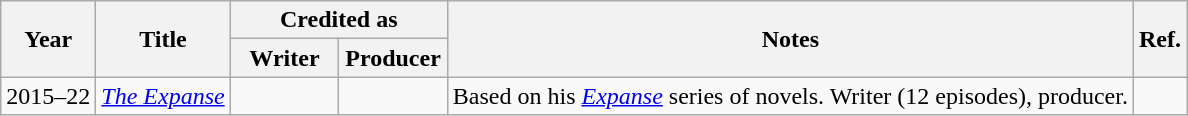<table class="wikitable" style="text-align:center; margin-right:auto; margin-right:auto">
<tr>
<th rowspan="2">Year</th>
<th rowspan="2">Title</th>
<th colspan="2">Credited as</th>
<th rowspan="2">Notes</th>
<th rowspan="2">Ref.</th>
</tr>
<tr>
<th width="65">Writer</th>
<th width="65">Producer</th>
</tr>
<tr>
<td>2015–22</td>
<td align="left"><em><a href='#'>The Expanse</a></em></td>
<td></td>
<td></td>
<td align="left">Based on his <em><a href='#'>Expanse</a></em> series of novels. Writer (12 episodes), producer.</td>
<td></td>
</tr>
</table>
